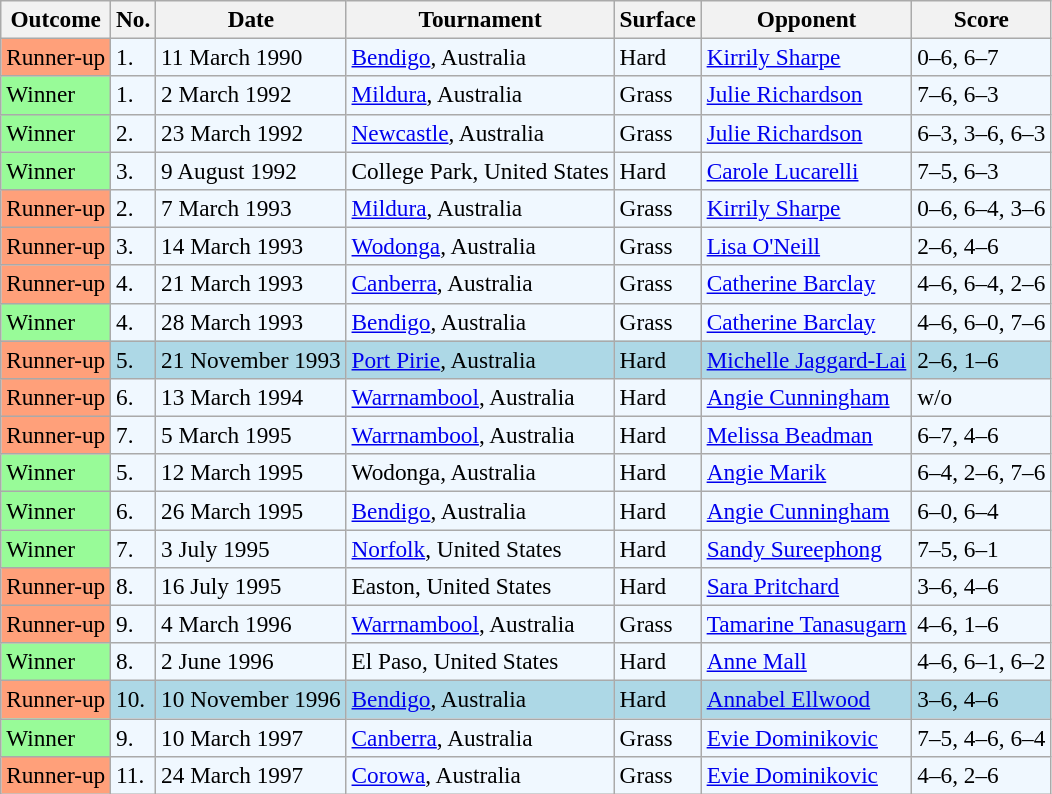<table class="sortable wikitable" style="font-size:97%;">
<tr>
<th>Outcome</th>
<th>No.</th>
<th>Date</th>
<th>Tournament</th>
<th>Surface</th>
<th>Opponent</th>
<th>Score</th>
</tr>
<tr bgcolor="#f0f8ff">
<td style="background:#ffa07a;">Runner-up</td>
<td>1.</td>
<td>11 March 1990</td>
<td><a href='#'>Bendigo</a>, Australia</td>
<td>Hard</td>
<td> <a href='#'>Kirrily Sharpe</a></td>
<td>0–6, 6–7</td>
</tr>
<tr bgcolor="#f0f8ff">
<td bgcolor="98FB98">Winner</td>
<td>1.</td>
<td>2 March 1992</td>
<td><a href='#'>Mildura</a>, Australia</td>
<td>Grass</td>
<td> <a href='#'>Julie Richardson</a></td>
<td>7–6, 6–3</td>
</tr>
<tr bgcolor="#f0f8ff">
<td bgcolor="98FB98">Winner</td>
<td>2.</td>
<td>23 March 1992</td>
<td><a href='#'>Newcastle</a>, Australia</td>
<td>Grass</td>
<td> <a href='#'>Julie Richardson</a></td>
<td>6–3, 3–6, 6–3</td>
</tr>
<tr bgcolor="#f0f8ff">
<td bgcolor="98FB98">Winner</td>
<td>3.</td>
<td>9 August 1992</td>
<td>College Park, United States</td>
<td>Hard</td>
<td> <a href='#'>Carole Lucarelli</a></td>
<td>7–5, 6–3</td>
</tr>
<tr bgcolor="#f0f8ff">
<td style="background:#ffa07a;">Runner-up</td>
<td>2.</td>
<td>7 March 1993</td>
<td><a href='#'>Mildura</a>, Australia</td>
<td>Grass</td>
<td> <a href='#'>Kirrily Sharpe</a></td>
<td>0–6, 6–4, 3–6</td>
</tr>
<tr bgcolor=f0f8ff>
<td style="background:#ffa07a;">Runner-up</td>
<td>3.</td>
<td>14 March 1993</td>
<td><a href='#'>Wodonga</a>, Australia</td>
<td>Grass</td>
<td> <a href='#'>Lisa O'Neill</a></td>
<td>2–6, 4–6</td>
</tr>
<tr bgcolor="#f0f8ff">
<td style="background:#ffa07a;">Runner-up</td>
<td>4.</td>
<td>21 March 1993</td>
<td><a href='#'>Canberra</a>, Australia</td>
<td>Grass</td>
<td> <a href='#'>Catherine Barclay</a></td>
<td>4–6, 6–4, 2–6</td>
</tr>
<tr bgcolor="#f0f8ff">
<td bgcolor="98FB98">Winner</td>
<td>4.</td>
<td>28 March 1993</td>
<td><a href='#'>Bendigo</a>, Australia</td>
<td>Grass</td>
<td> <a href='#'>Catherine Barclay</a></td>
<td>4–6, 6–0, 7–6</td>
</tr>
<tr bgcolor=lightblue>
<td style="background:#ffa07a;">Runner-up</td>
<td>5.</td>
<td>21 November 1993</td>
<td><a href='#'>Port Pirie</a>, Australia</td>
<td>Hard</td>
<td> <a href='#'>Michelle Jaggard-Lai</a></td>
<td>2–6, 1–6</td>
</tr>
<tr style="background:#f0f8ff;">
<td style="background:#ffa07a;">Runner-up</td>
<td>6.</td>
<td>13 March 1994</td>
<td><a href='#'>Warrnambool</a>, Australia</td>
<td>Hard</td>
<td> <a href='#'>Angie Cunningham</a></td>
<td>w/o</td>
</tr>
<tr style="background:#f0f8ff;">
<td style="background:#ffa07a;">Runner-up</td>
<td>7.</td>
<td>5 March 1995</td>
<td><a href='#'>Warrnambool</a>, Australia</td>
<td>Hard</td>
<td> <a href='#'>Melissa Beadman</a></td>
<td>6–7, 4–6</td>
</tr>
<tr bgcolor="#f0f8ff">
<td bgcolor="98FB98">Winner</td>
<td>5.</td>
<td>12 March 1995</td>
<td>Wodonga, Australia</td>
<td>Hard</td>
<td> <a href='#'>Angie Marik</a></td>
<td>6–4, 2–6, 7–6</td>
</tr>
<tr style="background:#f0f8ff;">
<td bgcolor="98FB98">Winner</td>
<td>6.</td>
<td>26 March 1995</td>
<td><a href='#'>Bendigo</a>, Australia</td>
<td>Hard</td>
<td> <a href='#'>Angie Cunningham</a></td>
<td>6–0, 6–4</td>
</tr>
<tr bgcolor="#f0f8ff">
<td bgcolor="98FB98">Winner</td>
<td>7.</td>
<td>3 July 1995</td>
<td><a href='#'>Norfolk</a>, United States</td>
<td>Hard</td>
<td> <a href='#'>Sandy Sureephong</a></td>
<td>7–5, 6–1</td>
</tr>
<tr style="background:#f0f8ff;">
<td style="background:#ffa07a;">Runner-up</td>
<td>8.</td>
<td>16 July 1995</td>
<td>Easton, United States</td>
<td>Hard</td>
<td> <a href='#'>Sara Pritchard</a></td>
<td>3–6, 4–6</td>
</tr>
<tr style="background:#f0f8ff;">
<td style="background:#ffa07a;">Runner-up</td>
<td>9.</td>
<td>4 March 1996</td>
<td><a href='#'>Warrnambool</a>, Australia</td>
<td>Grass</td>
<td> <a href='#'>Tamarine Tanasugarn</a></td>
<td>4–6, 1–6</td>
</tr>
<tr style="background:#f0f8ff;">
<td bgcolor="98FB98">Winner</td>
<td>8.</td>
<td>2 June 1996</td>
<td>El Paso, United States</td>
<td>Hard</td>
<td> <a href='#'>Anne Mall</a></td>
<td>4–6, 6–1, 6–2</td>
</tr>
<tr bgcolor="lightblue">
<td style="background:#ffa07a;">Runner-up</td>
<td>10.</td>
<td>10 November 1996</td>
<td><a href='#'>Bendigo</a>, Australia</td>
<td>Hard</td>
<td> <a href='#'>Annabel Ellwood</a></td>
<td>3–6, 4–6</td>
</tr>
<tr style="background:#f0f8ff;">
<td bgcolor="98FB98">Winner</td>
<td>9.</td>
<td>10 March 1997</td>
<td><a href='#'>Canberra</a>, Australia</td>
<td>Grass</td>
<td> <a href='#'>Evie Dominikovic</a></td>
<td>7–5, 4–6, 6–4</td>
</tr>
<tr style="background:#f0f8ff;">
<td style="background:#ffa07a;">Runner-up</td>
<td>11.</td>
<td>24 March 1997</td>
<td><a href='#'>Corowa</a>, Australia</td>
<td>Grass</td>
<td> <a href='#'>Evie Dominikovic</a></td>
<td>4–6, 2–6</td>
</tr>
</table>
